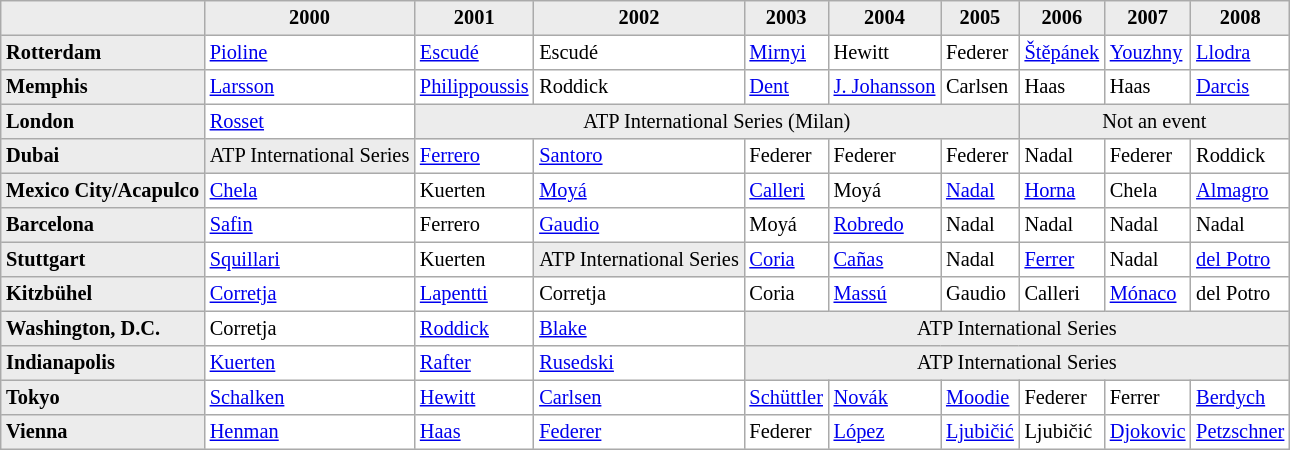<table cellpadding="3" cellspacing="0" border="1" style="font-size: 85%; border: #aaa solid 1px; border-collapse: collapse;">
<tr bgcolor="#ececec">
<th></th>
<th>2000</th>
<th>2001</th>
<th>2002</th>
<th>2003</th>
<th>2004</th>
<th>2005</th>
<th>2006</th>
<th>2007</th>
<th>2008</th>
</tr>
<tr>
<th bgcolor="#ececec" align="left">Rotterdam</th>
<td> <a href='#'>Pioline</a></td>
<td> <a href='#'>Escudé</a></td>
<td> Escudé</td>
<td> <a href='#'>Mirnyi</a></td>
<td> Hewitt</td>
<td> Federer</td>
<td> <a href='#'>Štěpánek</a></td>
<td> <a href='#'>Youzhny</a></td>
<td> <a href='#'>Llodra</a></td>
</tr>
<tr>
<th bgcolor="#ececec" align="left">Memphis</th>
<td> <a href='#'>Larsson</a></td>
<td> <a href='#'>Philippoussis</a></td>
<td> Roddick</td>
<td> <a href='#'>Dent</a></td>
<td> <a href='#'>J. Johansson</a></td>
<td> Carlsen</td>
<td> Haas</td>
<td> Haas</td>
<td> <a href='#'>Darcis</a></td>
</tr>
<tr>
<th bgcolor="#ececec" align="left">London</th>
<td> <a href='#'>Rosset</a></td>
<td bgcolor="#ececec" align="center" colspan=5><span>ATP International Series (Milan)</span></td>
<td bgcolor="#ececec" align="center" colspan=3><span>Not an event</span></td>
</tr>
<tr>
<th bgcolor="#ececec" align="left">Dubai</th>
<td bgcolor="#ececec" align="center"><span>ATP International Series</span></td>
<td> <a href='#'>Ferrero</a></td>
<td> <a href='#'>Santoro</a></td>
<td> Federer</td>
<td> Federer</td>
<td> Federer</td>
<td> Nadal</td>
<td> Federer</td>
<td> Roddick</td>
</tr>
<tr>
<th bgcolor="#ececec" align="left">Mexico City/Acapulco</th>
<td> <a href='#'>Chela</a></td>
<td> Kuerten</td>
<td> <a href='#'>Moyá</a></td>
<td> <a href='#'>Calleri</a></td>
<td> Moyá</td>
<td> <a href='#'>Nadal</a></td>
<td> <a href='#'>Horna</a></td>
<td> Chela</td>
<td> <a href='#'>Almagro</a></td>
</tr>
<tr>
<th bgcolor="#ececec" align="left">Barcelona</th>
<td> <a href='#'>Safin</a></td>
<td> Ferrero</td>
<td> <a href='#'>Gaudio</a></td>
<td> Moyá</td>
<td> <a href='#'>Robredo</a></td>
<td> Nadal</td>
<td> Nadal</td>
<td> Nadal</td>
<td> Nadal</td>
</tr>
<tr>
<th bgcolor="#ececec" align="left">Stuttgart</th>
<td> <a href='#'>Squillari</a></td>
<td> Kuerten</td>
<td bgcolor="#ececec" align="center"><span>ATP International Series</span></td>
<td> <a href='#'>Coria</a></td>
<td> <a href='#'>Cañas</a></td>
<td> Nadal</td>
<td> <a href='#'>Ferrer</a></td>
<td> Nadal</td>
<td> <a href='#'>del Potro</a></td>
</tr>
<tr>
<th bgcolor="#ececec" align="left">Kitzbühel</th>
<td> <a href='#'>Corretja</a></td>
<td> <a href='#'>Lapentti</a></td>
<td> Corretja</td>
<td> Coria</td>
<td> <a href='#'>Massú</a></td>
<td> Gaudio</td>
<td> Calleri</td>
<td> <a href='#'>Mónaco</a></td>
<td> del Potro</td>
</tr>
<tr>
<th bgcolor="#ececec" align="left">Washington, D.C.</th>
<td> Corretja</td>
<td> <a href='#'>Roddick</a></td>
<td> <a href='#'>Blake</a></td>
<td bgcolor="#ececec" align="center" colspan=6><span>ATP International Series</span></td>
</tr>
<tr>
<th bgcolor="#ececec" align="left">Indianapolis</th>
<td> <a href='#'>Kuerten</a></td>
<td> <a href='#'>Rafter</a></td>
<td> <a href='#'>Rusedski</a></td>
<td bgcolor="#ececec" align="center" colspan=6><span>ATP International Series</span></td>
</tr>
<tr>
<th bgcolor="#ececec" align="left">Tokyo</th>
<td> <a href='#'>Schalken</a></td>
<td> <a href='#'>Hewitt</a></td>
<td> <a href='#'>Carlsen</a></td>
<td> <a href='#'>Schüttler</a></td>
<td> <a href='#'>Novák</a></td>
<td> <a href='#'>Moodie</a></td>
<td> Federer</td>
<td> Ferrer</td>
<td> <a href='#'>Berdych</a></td>
</tr>
<tr>
<th bgcolor="#ececec" align="left">Vienna</th>
<td> <a href='#'>Henman</a></td>
<td> <a href='#'>Haas</a></td>
<td> <a href='#'>Federer</a></td>
<td> Federer</td>
<td> <a href='#'>López</a></td>
<td> <a href='#'>Ljubičić</a></td>
<td> Ljubičić</td>
<td> <a href='#'>Djokovic</a></td>
<td> <a href='#'>Petzschner</a></td>
</tr>
</table>
